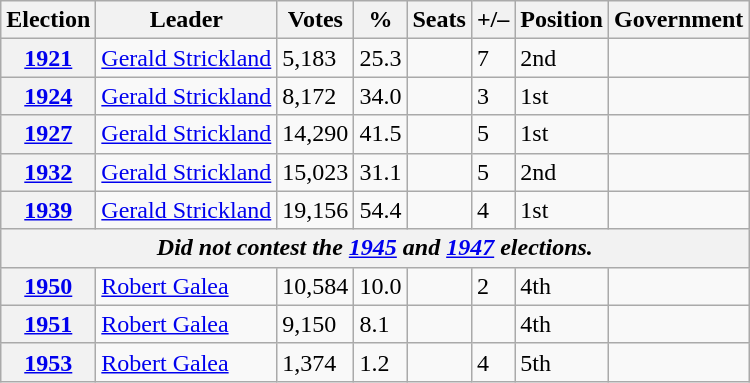<table class=wikitable style="text-align: left;">
<tr>
<th>Election</th>
<th>Leader</th>
<th>Votes</th>
<th>%</th>
<th>Seats</th>
<th>+/–</th>
<th>Position</th>
<th>Government</th>
</tr>
<tr>
<th><a href='#'>1921</a></th>
<td><a href='#'>Gerald Strickland</a></td>
<td>5,183</td>
<td>25.3</td>
<td></td>
<td> 7</td>
<td> 2nd</td>
<td></td>
</tr>
<tr>
<th><a href='#'>1924</a></th>
<td><a href='#'>Gerald Strickland</a></td>
<td>8,172</td>
<td>34.0</td>
<td></td>
<td> 3</td>
<td> 1st</td>
<td></td>
</tr>
<tr>
<th><a href='#'>1927</a></th>
<td><a href='#'>Gerald Strickland</a></td>
<td>14,290</td>
<td>41.5</td>
<td></td>
<td> 5</td>
<td> 1st</td>
<td></td>
</tr>
<tr>
<th><a href='#'>1932</a></th>
<td><a href='#'>Gerald Strickland</a></td>
<td>15,023</td>
<td>31.1</td>
<td></td>
<td> 5</td>
<td> 2nd</td>
<td></td>
</tr>
<tr>
<th><a href='#'>1939</a></th>
<td><a href='#'>Gerald Strickland</a></td>
<td>19,156</td>
<td>54.4</td>
<td></td>
<td> 4</td>
<td> 1st</td>
<td></td>
</tr>
<tr>
<th colspan="8"><em>Did not contest the <a href='#'>1945</a> and <a href='#'>1947</a> elections.</em></th>
</tr>
<tr>
<th><a href='#'>1950</a></th>
<td><a href='#'>Robert Galea</a></td>
<td>10,584</td>
<td>10.0</td>
<td></td>
<td> 2</td>
<td> 4th</td>
<td></td>
</tr>
<tr>
<th><a href='#'>1951</a></th>
<td><a href='#'>Robert Galea</a></td>
<td>9,150</td>
<td>8.1</td>
<td></td>
<td></td>
<td> 4th</td>
<td></td>
</tr>
<tr>
<th><a href='#'>1953</a></th>
<td><a href='#'>Robert Galea</a></td>
<td>1,374</td>
<td>1.2</td>
<td></td>
<td> 4</td>
<td> 5th</td>
<td></td>
</tr>
</table>
